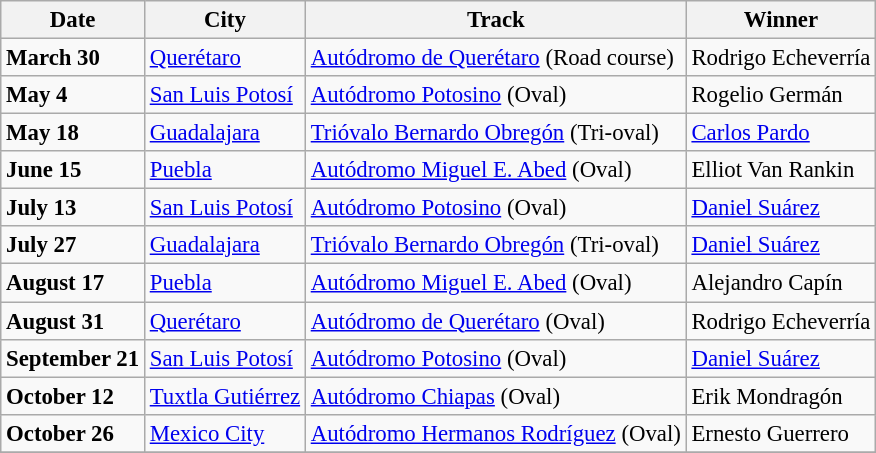<table class="wikitable" style="font-size: 95%;">
<tr>
<th>Date</th>
<th>City</th>
<th>Track</th>
<th>Winner</th>
</tr>
<tr>
<td><strong>March 30</strong></td>
<td><a href='#'>Querétaro</a></td>
<td><a href='#'>Autódromo de Querétaro</a> (Road course)</td>
<td> Rodrigo Echeverría</td>
</tr>
<tr>
<td><strong>May 4</strong></td>
<td><a href='#'>San Luis Potosí</a></td>
<td><a href='#'>Autódromo Potosino</a> (Oval)</td>
<td> Rogelio Germán</td>
</tr>
<tr>
<td><strong>May 18</strong></td>
<td><a href='#'>Guadalajara</a></td>
<td><a href='#'>Trióvalo Bernardo Obregón</a> (Tri-oval)</td>
<td> <a href='#'>Carlos Pardo</a></td>
</tr>
<tr>
<td><strong>June 15</strong></td>
<td><a href='#'>Puebla</a></td>
<td><a href='#'>Autódromo Miguel E. Abed</a> (Oval)</td>
<td> Elliot Van Rankin</td>
</tr>
<tr>
<td><strong>July 13</strong></td>
<td><a href='#'>San Luis Potosí</a></td>
<td><a href='#'>Autódromo Potosino</a> (Oval)</td>
<td> <a href='#'>Daniel Suárez</a></td>
</tr>
<tr>
<td><strong>July 27</strong></td>
<td><a href='#'>Guadalajara</a></td>
<td><a href='#'>Trióvalo Bernardo Obregón</a> (Tri-oval)</td>
<td> <a href='#'>Daniel Suárez</a></td>
</tr>
<tr>
<td><strong>August 17</strong></td>
<td><a href='#'>Puebla</a></td>
<td><a href='#'>Autódromo Miguel E. Abed</a> (Oval)</td>
<td> Alejandro Capín</td>
</tr>
<tr>
<td><strong>August 31</strong></td>
<td><a href='#'>Querétaro</a></td>
<td><a href='#'>Autódromo de Querétaro</a> (Oval)</td>
<td> Rodrigo Echeverría</td>
</tr>
<tr>
<td><strong>September 21</strong></td>
<td><a href='#'>San Luis Potosí</a></td>
<td><a href='#'>Autódromo Potosino</a> (Oval)</td>
<td> <a href='#'>Daniel Suárez</a></td>
</tr>
<tr>
<td><strong>October 12</strong></td>
<td><a href='#'>Tuxtla Gutiérrez</a></td>
<td><a href='#'>Autódromo Chiapas</a> (Oval)</td>
<td> Erik Mondragón</td>
</tr>
<tr>
<td><strong>October 26</strong></td>
<td><a href='#'>Mexico City</a></td>
<td><a href='#'>Autódromo Hermanos Rodríguez</a> (Oval)</td>
<td> Ernesto Guerrero</td>
</tr>
<tr>
</tr>
</table>
